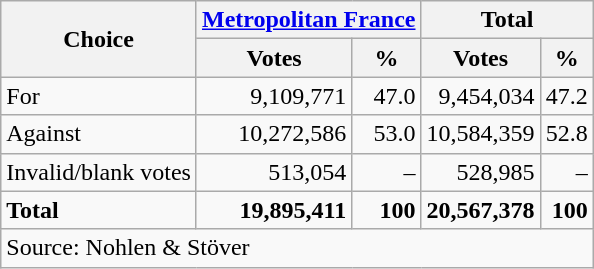<table class=wikitable style=text-align:right>
<tr>
<th rowspan=2>Choice</th>
<th colspan=2><a href='#'>Metropolitan France</a></th>
<th colspan=2>Total</th>
</tr>
<tr>
<th>Votes</th>
<th>%</th>
<th>Votes</th>
<th>%</th>
</tr>
<tr>
<td align=left>For</td>
<td>9,109,771</td>
<td>47.0</td>
<td>9,454,034</td>
<td>47.2</td>
</tr>
<tr>
<td align=left>Against</td>
<td>10,272,586</td>
<td>53.0</td>
<td>10,584,359</td>
<td>52.8</td>
</tr>
<tr>
<td align=left>Invalid/blank votes</td>
<td>513,054</td>
<td>–</td>
<td>528,985</td>
<td>–</td>
</tr>
<tr>
<td align=left><strong>Total</strong></td>
<td><strong>19,895,411</strong></td>
<td><strong>100</strong></td>
<td><strong>20,567,378</strong></td>
<td><strong>100</strong></td>
</tr>
<tr>
<td align=left colspan=6>Source: Nohlen & Stöver</td>
</tr>
</table>
